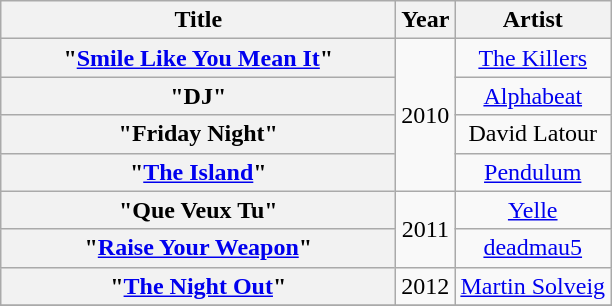<table class="wikitable plainrowheaders" style="text-align:center;">
<tr>
<th scope="col" style="width:16em">Title</th>
<th scope="col">Year</th>
<th scope="col">Artist</th>
</tr>
<tr>
<th scope="row">"<a href='#'>Smile Like You Mean It</a>"</th>
<td rowspan="4">2010</td>
<td><a href='#'>The Killers</a></td>
</tr>
<tr>
<th scope="row">"DJ"</th>
<td><a href='#'>Alphabeat</a></td>
</tr>
<tr>
<th scope="row">"Friday Night"</th>
<td>David Latour</td>
</tr>
<tr>
<th scope="row">"<a href='#'>The Island</a>"</th>
<td><a href='#'>Pendulum</a></td>
</tr>
<tr>
<th scope="row">"Que Veux Tu"</th>
<td rowspan="2">2011</td>
<td><a href='#'>Yelle</a></td>
</tr>
<tr>
<th scope="row">"<a href='#'>Raise Your Weapon</a>"</th>
<td><a href='#'>deadmau5</a></td>
</tr>
<tr>
<th scope="row">"<a href='#'>The Night Out</a>"</th>
<td>2012</td>
<td><a href='#'>Martin Solveig</a></td>
</tr>
<tr>
</tr>
</table>
